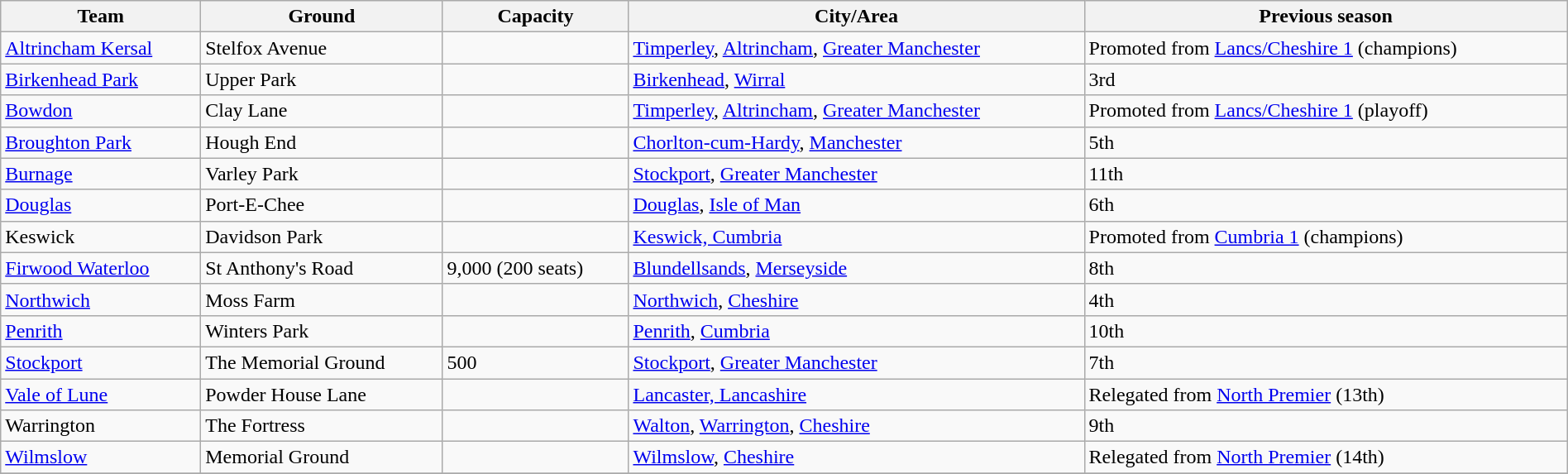<table class="wikitable sortable" width=100%>
<tr>
<th>Team</th>
<th>Ground</th>
<th>Capacity</th>
<th>City/Area</th>
<th>Previous season</th>
</tr>
<tr>
<td><a href='#'>Altrincham Kersal</a></td>
<td>Stelfox Avenue</td>
<td></td>
<td><a href='#'>Timperley</a>, <a href='#'>Altrincham</a>, <a href='#'>Greater Manchester</a></td>
<td>Promoted from <a href='#'>Lancs/Cheshire 1</a> (champions)</td>
</tr>
<tr>
<td><a href='#'>Birkenhead Park</a></td>
<td>Upper Park</td>
<td></td>
<td><a href='#'>Birkenhead</a>, <a href='#'>Wirral</a></td>
<td>3rd</td>
</tr>
<tr>
<td><a href='#'>Bowdon</a></td>
<td>Clay Lane</td>
<td></td>
<td><a href='#'>Timperley</a>, <a href='#'>Altrincham</a>, <a href='#'>Greater Manchester</a></td>
<td>Promoted from <a href='#'>Lancs/Cheshire 1</a> (playoff)</td>
</tr>
<tr>
<td><a href='#'>Broughton Park</a></td>
<td>Hough End</td>
<td></td>
<td><a href='#'>Chorlton-cum-Hardy</a>, <a href='#'>Manchester</a></td>
<td>5th</td>
</tr>
<tr>
<td><a href='#'>Burnage</a></td>
<td>Varley Park</td>
<td></td>
<td><a href='#'>Stockport</a>, <a href='#'>Greater Manchester</a></td>
<td>11th</td>
</tr>
<tr>
<td><a href='#'>Douglas</a></td>
<td>Port-E-Chee</td>
<td></td>
<td><a href='#'>Douglas</a>, <a href='#'>Isle of Man</a></td>
<td>6th</td>
</tr>
<tr>
<td>Keswick</td>
<td>Davidson Park</td>
<td></td>
<td><a href='#'>Keswick, Cumbria</a></td>
<td>Promoted from <a href='#'>Cumbria 1</a> (champions)</td>
</tr>
<tr>
<td><a href='#'>Firwood Waterloo</a></td>
<td>St Anthony's Road</td>
<td>9,000 (200 seats)</td>
<td><a href='#'>Blundellsands</a>, <a href='#'>Merseyside</a></td>
<td>8th</td>
</tr>
<tr>
<td><a href='#'>Northwich</a></td>
<td>Moss Farm</td>
<td></td>
<td><a href='#'>Northwich</a>, <a href='#'>Cheshire</a></td>
<td>4th</td>
</tr>
<tr>
<td><a href='#'>Penrith</a></td>
<td>Winters Park</td>
<td></td>
<td><a href='#'>Penrith</a>, <a href='#'>Cumbria</a></td>
<td>10th</td>
</tr>
<tr>
<td><a href='#'>Stockport</a></td>
<td>The Memorial Ground</td>
<td>500</td>
<td><a href='#'>Stockport</a>, <a href='#'>Greater Manchester</a></td>
<td>7th</td>
</tr>
<tr>
<td><a href='#'>Vale of Lune</a></td>
<td>Powder House Lane</td>
<td></td>
<td><a href='#'>Lancaster, Lancashire</a></td>
<td>Relegated from <a href='#'>North Premier</a> (13th)</td>
</tr>
<tr>
<td>Warrington</td>
<td>The Fortress</td>
<td></td>
<td><a href='#'>Walton</a>, <a href='#'>Warrington</a>, <a href='#'>Cheshire</a></td>
<td>9th</td>
</tr>
<tr>
<td><a href='#'>Wilmslow</a></td>
<td>Memorial Ground</td>
<td></td>
<td><a href='#'>Wilmslow</a>, <a href='#'>Cheshire</a></td>
<td>Relegated from <a href='#'>North Premier</a> (14th)</td>
</tr>
<tr>
</tr>
</table>
